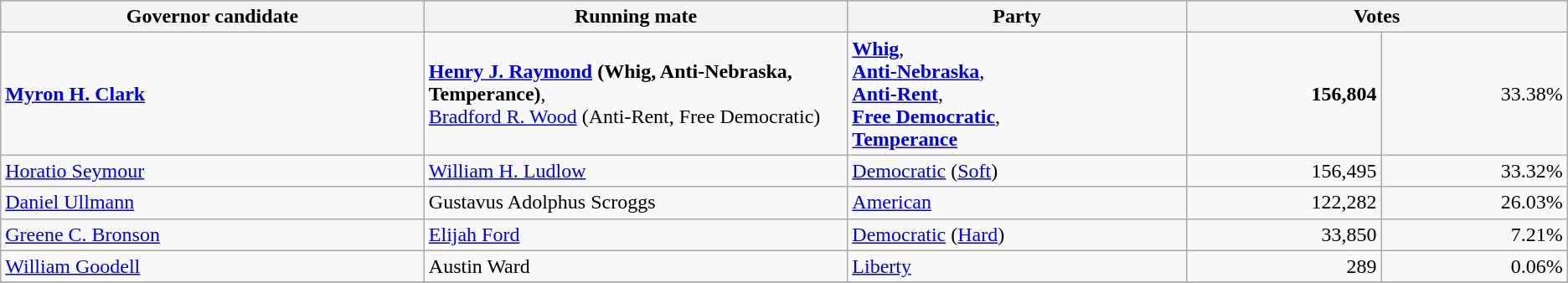<table class=wikitable>
<tr bgcolor=lightgrey>
<th width="20%">Governor candidate</th>
<th width="20%">Running mate</th>
<th width="16%">Party</th>
<th width="18%" colspan="2">Votes</th>
</tr>
<tr>
<td><strong><a href='#'>Myron H. Clark</a></strong></td>
<td><strong><a href='#'>Henry J. Raymond</a> (Whig, Anti-Nebraska, Temperance)</strong>, <br><a href='#'>Bradford R. Wood</a> (Anti-Rent, Free Democratic)</td>
<td><strong><a href='#'>Whig</a></strong>, <br><strong><a href='#'>Anti-Nebraska</a></strong>, <br><strong><a href='#'>Anti-Rent</a></strong>, <br> <strong><a href='#'>Free Democratic</a></strong>, <br><strong><a href='#'>Temperance</a></strong></td>
<td align="right"><strong>156,804</strong></td>
<td align="right">33.38%</td>
</tr>
<tr>
<td><a href='#'>Horatio Seymour</a></td>
<td><a href='#'>William H. Ludlow</a></td>
<td><a href='#'>Democratic</a> (<a href='#'>Soft</a>)</td>
<td align="right">156,495</td>
<td align="right">33.32%</td>
</tr>
<tr>
<td><a href='#'>Daniel Ullmann</a></td>
<td>Gustavus Adolphus Scroggs</td>
<td><a href='#'>American</a></td>
<td align="right">122,282</td>
<td align="right">26.03%</td>
</tr>
<tr>
<td><a href='#'>Greene C. Bronson</a></td>
<td><a href='#'>Elijah Ford</a></td>
<td><a href='#'>Democratic</a> (<a href='#'>Hard</a>)</td>
<td align="right">33,850</td>
<td align="right">7.21%</td>
</tr>
<tr>
<td><a href='#'>William Goodell</a></td>
<td>Austin Ward</td>
<td><a href='#'>Liberty</a></td>
<td align="right">289</td>
<td align="right">0.06%</td>
</tr>
<tr>
</tr>
</table>
